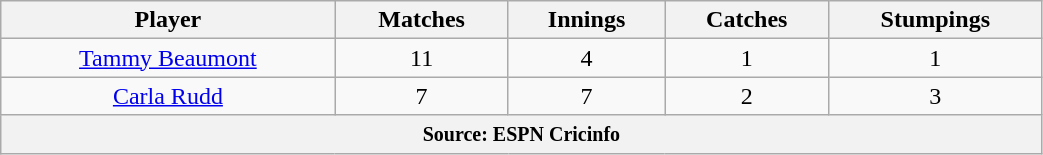<table class="wikitable" style="text-align:center; width:55%;">
<tr>
<th>Player</th>
<th>Matches</th>
<th>Innings</th>
<th>Catches</th>
<th>Stumpings</th>
</tr>
<tr>
<td><a href='#'>Tammy Beaumont</a></td>
<td>11</td>
<td>4</td>
<td>1</td>
<td>1</td>
</tr>
<tr>
<td><a href='#'>Carla Rudd</a></td>
<td>7</td>
<td>7</td>
<td>2</td>
<td>3</td>
</tr>
<tr>
<th colspan="5"><small>Source: ESPN Cricinfo </small></th>
</tr>
</table>
